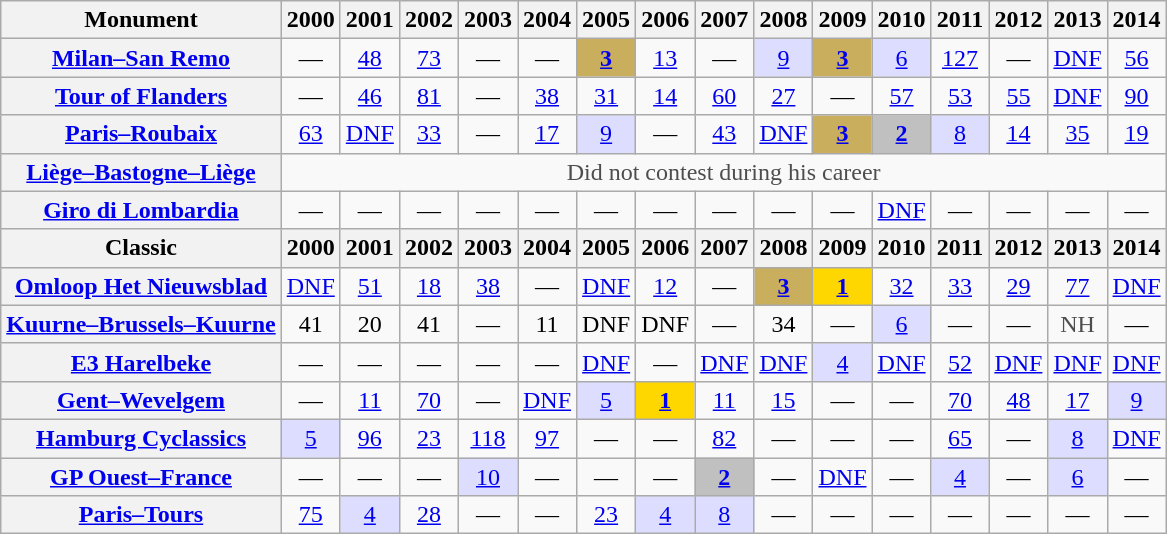<table class="wikitable plainrowheaders">
<tr>
<th>Monument</th>
<th scope="col">2000</th>
<th scope="col">2001</th>
<th scope="col">2002</th>
<th scope="col">2003</th>
<th scope="col">2004</th>
<th scope="col">2005</th>
<th scope="col">2006</th>
<th scope="col">2007</th>
<th scope="col">2008</th>
<th scope="col">2009</th>
<th scope="col">2010</th>
<th scope="col">2011</th>
<th scope="col">2012</th>
<th scope="col">2013</th>
<th scope="col">2014</th>
</tr>
<tr style="text-align:center;">
<th scope="row"><a href='#'>Milan–San Remo</a></th>
<td>—</td>
<td><a href='#'>48</a></td>
<td><a href='#'>73</a></td>
<td>—</td>
<td>—</td>
<td style="background:#C9AE5D;"><a href='#'><strong>3</strong></a></td>
<td><a href='#'>13</a></td>
<td>—</td>
<td style="background:#ddf;"><a href='#'>9</a></td>
<td style="background:#C9AE5D;"><a href='#'><strong>3</strong></a></td>
<td style="background:#ddf;"><a href='#'>6</a></td>
<td><a href='#'>127</a></td>
<td>—</td>
<td><a href='#'>DNF</a></td>
<td><a href='#'>56</a></td>
</tr>
<tr style="text-align:center;">
<th scope="row"><a href='#'>Tour of Flanders</a></th>
<td>—</td>
<td><a href='#'>46</a></td>
<td><a href='#'>81</a></td>
<td>—</td>
<td><a href='#'>38</a></td>
<td><a href='#'>31</a></td>
<td><a href='#'>14</a></td>
<td><a href='#'>60</a></td>
<td><a href='#'>27</a></td>
<td>—</td>
<td><a href='#'>57</a></td>
<td><a href='#'>53</a></td>
<td><a href='#'>55</a></td>
<td><a href='#'>DNF</a></td>
<td><a href='#'>90</a></td>
</tr>
<tr style="text-align:center;">
<th scope="row"><a href='#'>Paris–Roubaix</a></th>
<td><a href='#'>63</a></td>
<td><a href='#'>DNF</a></td>
<td><a href='#'>33</a></td>
<td>—</td>
<td><a href='#'>17</a></td>
<td style="background:#ddf;"><a href='#'>9</a></td>
<td>—</td>
<td><a href='#'>43</a></td>
<td><a href='#'>DNF</a></td>
<td style="background:#C9AE5D;"><a href='#'><strong>3</strong></a></td>
<td style="background:#C0C0C0;"><a href='#'><strong>2</strong></a></td>
<td style="background:#ddf;"><a href='#'>8</a></td>
<td><a href='#'>14</a></td>
<td><a href='#'>35</a></td>
<td><a href='#'>19</a></td>
</tr>
<tr style="text-align:center;">
<th scope="row"><a href='#'>Liège–Bastogne–Liège</a></th>
<td style="color:#4d4d4d;" colspan=15>Did not contest during his career</td>
</tr>
<tr style="text-align:center;">
<th scope="row"><a href='#'>Giro di Lombardia</a></th>
<td>—</td>
<td>—</td>
<td>—</td>
<td>—</td>
<td>—</td>
<td>—</td>
<td>—</td>
<td>—</td>
<td>—</td>
<td>—</td>
<td><a href='#'>DNF</a></td>
<td>—</td>
<td>—</td>
<td>—</td>
<td>—</td>
</tr>
<tr>
<th>Classic</th>
<th scope="col">2000</th>
<th scope="col">2001</th>
<th scope="col">2002</th>
<th scope="col">2003</th>
<th scope="col">2004</th>
<th scope="col">2005</th>
<th scope="col">2006</th>
<th scope="col">2007</th>
<th scope="col">2008</th>
<th scope="col">2009</th>
<th scope="col">2010</th>
<th scope="col">2011</th>
<th scope="col">2012</th>
<th scope="col">2013</th>
<th scope="col">2014</th>
</tr>
<tr style="text-align:center;">
<th scope="row"><a href='#'>Omloop Het Nieuwsblad</a></th>
<td><a href='#'>DNF</a></td>
<td><a href='#'>51</a></td>
<td><a href='#'>18</a></td>
<td><a href='#'>38</a></td>
<td>—</td>
<td><a href='#'>DNF</a></td>
<td><a href='#'>12</a></td>
<td>—</td>
<td style="background:#C9AE5D;"><a href='#'><strong>3</strong></a></td>
<td style="background:gold;"><a href='#'><strong>1</strong></a></td>
<td><a href='#'>32</a></td>
<td><a href='#'>33</a></td>
<td><a href='#'>29</a></td>
<td><a href='#'>77</a></td>
<td><a href='#'>DNF</a></td>
</tr>
<tr style="text-align:center;">
<th scope="row"><a href='#'>Kuurne–Brussels–Kuurne</a></th>
<td>41</td>
<td>20</td>
<td>41</td>
<td>—</td>
<td>11</td>
<td>DNF</td>
<td>DNF</td>
<td>—</td>
<td>34</td>
<td>—</td>
<td style="background:#ddf;"><a href='#'>6</a></td>
<td>—</td>
<td>—</td>
<td style="color:#4d4d4d;">NH</td>
<td>—</td>
</tr>
<tr style="text-align:center;">
<th scope="row"><a href='#'>E3 Harelbeke</a></th>
<td>—</td>
<td>—</td>
<td>—</td>
<td>—</td>
<td>—</td>
<td><a href='#'>DNF</a></td>
<td>—</td>
<td><a href='#'>DNF</a></td>
<td><a href='#'>DNF</a></td>
<td style="background:#ddf;"><a href='#'>4</a></td>
<td><a href='#'>DNF</a></td>
<td><a href='#'>52</a></td>
<td><a href='#'>DNF</a></td>
<td><a href='#'>DNF</a></td>
<td><a href='#'>DNF</a></td>
</tr>
<tr style="text-align:center;">
<th scope="row"><a href='#'>Gent–Wevelgem</a></th>
<td>—</td>
<td><a href='#'>11</a></td>
<td><a href='#'>70</a></td>
<td>—</td>
<td><a href='#'>DNF</a></td>
<td style="background:#ddf;"><a href='#'>5</a></td>
<td style="background:gold;"><a href='#'><strong>1</strong></a></td>
<td><a href='#'>11</a></td>
<td><a href='#'>15</a></td>
<td>—</td>
<td>—</td>
<td><a href='#'>70</a></td>
<td><a href='#'>48</a></td>
<td><a href='#'>17</a></td>
<td style="background:#ddf;"><a href='#'>9</a></td>
</tr>
<tr style="text-align:center;">
<th scope="row"><a href='#'>Hamburg Cyclassics</a></th>
<td style="background:#ddf;"><a href='#'>5</a></td>
<td><a href='#'>96</a></td>
<td><a href='#'>23</a></td>
<td><a href='#'>118</a></td>
<td><a href='#'>97</a></td>
<td>—</td>
<td>—</td>
<td><a href='#'>82</a></td>
<td>—</td>
<td>—</td>
<td>—</td>
<td><a href='#'>65</a></td>
<td>—</td>
<td style="background:#ddf;"><a href='#'>8</a></td>
<td><a href='#'>DNF</a></td>
</tr>
<tr style="text-align:center;">
<th scope="row"><a href='#'>GP Ouest–France</a></th>
<td>—</td>
<td>—</td>
<td>—</td>
<td style="background:#ddf;"><a href='#'>10</a></td>
<td>—</td>
<td>—</td>
<td>—</td>
<td style="background:#C0C0C0;"><a href='#'><strong>2</strong></a></td>
<td>—</td>
<td><a href='#'>DNF</a></td>
<td>—</td>
<td style="background:#ddf;"><a href='#'>4</a></td>
<td>—</td>
<td style="background:#ddf;"><a href='#'>6</a></td>
<td>—</td>
</tr>
<tr style="text-align:center;">
<th scope="row"><a href='#'>Paris–Tours</a></th>
<td><a href='#'>75</a></td>
<td style="background:#ddf;"><a href='#'>4</a></td>
<td><a href='#'>28</a></td>
<td>—</td>
<td>—</td>
<td><a href='#'>23</a></td>
<td style="background:#ddf;"><a href='#'>4</a></td>
<td style="background:#ddf;"><a href='#'>8</a></td>
<td>—</td>
<td>—</td>
<td>—</td>
<td>—</td>
<td>—</td>
<td>—</td>
<td>—</td>
</tr>
</table>
